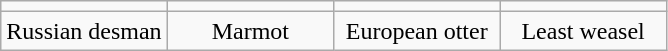<table Class = "wikitable" style = "text-align: center">
<tr>
<td Width = "25%"></td>
<td Width = "25%"></td>
<td Width = "25%"></td>
<td Width = "25%"></td>
</tr>
<tr>
<td>Russian desman</td>
<td>Marmot</td>
<td>European otter</td>
<td>Least weasel</td>
</tr>
</table>
